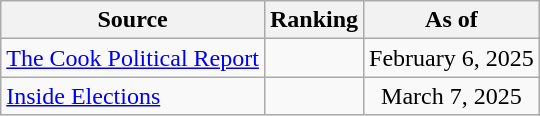<table class="wikitable" style="text-align:center">
<tr>
<th>Source</th>
<th>Ranking</th>
<th>As of</th>
</tr>
<tr>
<td align=left><a href='#'>The Cook Political Report</a></td>
<td></td>
<td>February 6, 2025</td>
</tr>
<tr>
<td align=left><a href='#'>Inside Elections</a></td>
<td></td>
<td>March 7, 2025</td>
</tr>
</table>
